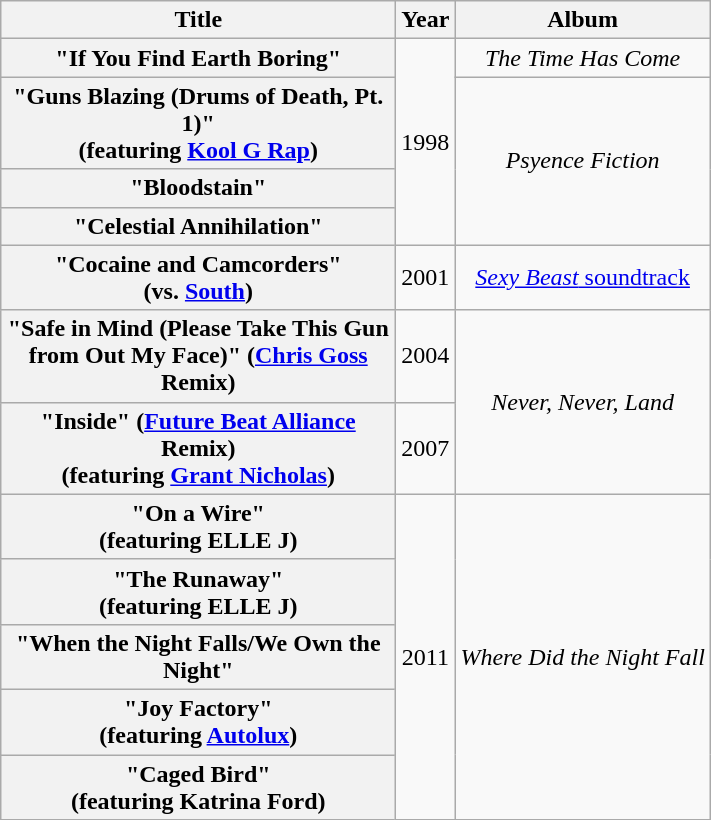<table class="wikitable plainrowheaders" style="text-align:center;" border="1">
<tr>
<th scope="col" rowspan="1" style="width:16em;">Title</th>
<th scope="col" rowspan="1">Year</th>
<th scope="col" rowspan="1">Album</th>
</tr>
<tr>
<th scope="row">"If You Find Earth Boring"</th>
<td rowspan="4">1998</td>
<td><em>The Time Has Come</em></td>
</tr>
<tr>
<th scope="row">"Guns Blazing (Drums of Death, Pt. 1)"<br><span>(featuring <a href='#'>Kool G Rap</a>)</span></th>
<td rowspan="3"><em>Psyence Fiction</em></td>
</tr>
<tr>
<th scope="row">"Bloodstain"</th>
</tr>
<tr>
<th scope="row">"Celestial Annihilation"</th>
</tr>
<tr>
<th scope="row">"Cocaine and Camcorders"<br><span>(vs. <a href='#'>South</a>)</span></th>
<td>2001</td>
<td><a href='#'><em>Sexy Beast</em> soundtrack</a></td>
</tr>
<tr>
<th scope="row">"Safe in Mind (Please Take This Gun from Out My Face)" (<a href='#'>Chris Goss</a> Remix)</th>
<td>2004</td>
<td rowspan="2"><em>Never, Never, Land</em></td>
</tr>
<tr>
<th scope="row">"Inside" (<a href='#'>Future Beat Alliance</a> Remix)<br><span>(featuring <a href='#'>Grant Nicholas</a>)</span></th>
<td>2007</td>
</tr>
<tr>
<th scope="row">"On a Wire"<br><span>(featuring ELLE J)</span></th>
<td rowspan="5">2011</td>
<td rowspan="5"><em>Where Did the Night Fall</em></td>
</tr>
<tr>
<th scope="row">"The Runaway"<br><span>(featuring ELLE J)</span></th>
</tr>
<tr>
<th scope="row">"When the Night Falls/We Own the Night"</th>
</tr>
<tr>
<th scope="row">"Joy Factory"<br><span>(featuring <a href='#'>Autolux</a>)</span></th>
</tr>
<tr>
<th scope="row">"Caged Bird"<br><span>(featuring Katrina Ford)</span></th>
</tr>
</table>
